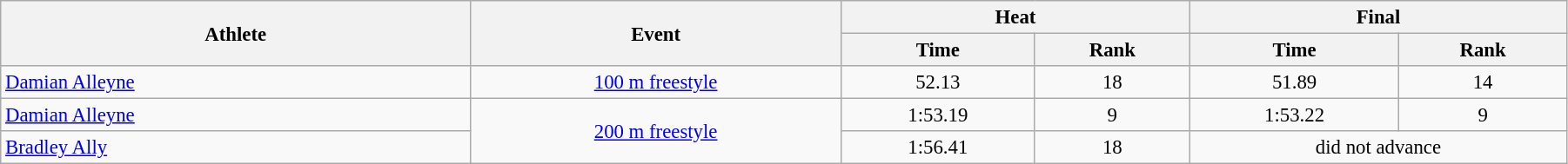<table class=wikitable style="font-size:95%" width="95%">
<tr>
<th rowspan="2">Athlete</th>
<th rowspan="2">Event</th>
<th colspan="2">Heat</th>
<th colspan="2">Final</th>
</tr>
<tr>
<th>Time</th>
<th>Rank</th>
<th>Time</th>
<th>Rank</th>
</tr>
<tr>
<td width=30%><a href='#'>Damian Alleyne</a></td>
<td align=center><a href='#'>100 m freestyle</a></td>
<td align=center>52.13</td>
<td align=center>18</td>
<td align=center>51.89</td>
<td align=center>14</td>
</tr>
<tr>
<td width=30%><a href='#'>Damian Alleyne</a></td>
<td rowspan=2 align=center><a href='#'>200 m freestyle</a></td>
<td align=center>1:53.19</td>
<td align=center>9</td>
<td align=center>1:53.22</td>
<td align=center>9</td>
</tr>
<tr>
<td width=30%><a href='#'>Bradley Ally</a></td>
<td align=center>1:56.41</td>
<td align=center>18</td>
<td align=center colspan=2>did not advance</td>
</tr>
</table>
